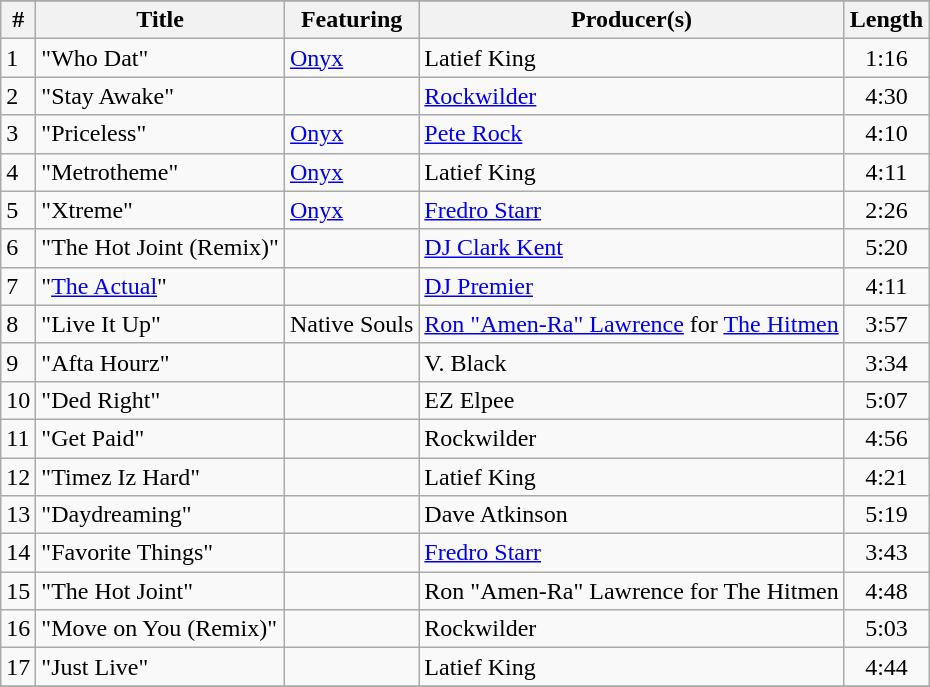<table class="wikitable">
<tr>
</tr>
<tr>
<th>#</th>
<th>Title</th>
<th>Featuring</th>
<th>Producer(s)</th>
<th>Length</th>
</tr>
<tr>
<td>1</td>
<td>"Who Dat"</td>
<td><a href='#'>Onyx</a></td>
<td>Latief King</td>
<td align="center">1:16</td>
</tr>
<tr>
<td>2</td>
<td>"Stay Awake"</td>
<td></td>
<td><a href='#'>Rockwilder</a></td>
<td align="center">4:30</td>
</tr>
<tr>
<td>3</td>
<td>"Priceless"</td>
<td><a href='#'>Onyx</a></td>
<td><a href='#'>Pete Rock</a></td>
<td align="center">4:10</td>
</tr>
<tr>
<td>4</td>
<td>"Metrotheme"</td>
<td><a href='#'>Onyx</a></td>
<td>Latief King</td>
<td align="center">4:11</td>
</tr>
<tr>
<td>5</td>
<td>"Xtreme"</td>
<td><a href='#'>Onyx</a></td>
<td><a href='#'>Fredro Starr</a></td>
<td align="center">2:26</td>
</tr>
<tr>
<td>6</td>
<td>"The Hot Joint (Remix)"</td>
<td></td>
<td><a href='#'>DJ Clark Kent</a></td>
<td align="center">5:20</td>
</tr>
<tr>
<td>7</td>
<td>"<a href='#'>The Actual</a>"</td>
<td></td>
<td><a href='#'>DJ Premier</a></td>
<td align="center">4:11</td>
</tr>
<tr>
<td>8</td>
<td>"Live It Up"</td>
<td>Native Souls</td>
<td><a href='#'>Ron "Amen-Ra" Lawrence</a> for <a href='#'>The Hitmen</a></td>
<td align="center">3:57</td>
</tr>
<tr>
<td>9</td>
<td>"Afta Hourz"</td>
<td></td>
<td>V. Black</td>
<td align="center">3:34</td>
</tr>
<tr>
<td>10</td>
<td>"Ded Right"</td>
<td></td>
<td>EZ Elpee</td>
<td align="center">5:07</td>
</tr>
<tr>
<td>11</td>
<td>"Get Paid"</td>
<td></td>
<td>Rockwilder</td>
<td align="center">4:56</td>
</tr>
<tr>
<td>12</td>
<td>"Timez Iz Hard"</td>
<td></td>
<td>Latief King</td>
<td align="center">4:21</td>
</tr>
<tr>
<td>13</td>
<td>"Daydreaming"</td>
<td></td>
<td>Dave Atkinson</td>
<td align="center">5:19</td>
</tr>
<tr>
<td>14</td>
<td>"Favorite Things"</td>
<td></td>
<td><a href='#'>Fredro Starr</a></td>
<td align="center">3:43</td>
</tr>
<tr>
<td>15</td>
<td>"The Hot Joint"</td>
<td></td>
<td>Ron "Amen-Ra" Lawrence for The Hitmen</td>
<td align="center">4:48</td>
</tr>
<tr>
<td>16</td>
<td>"Move on You (Remix)"</td>
<td></td>
<td>Rockwilder</td>
<td align="center">5:03</td>
</tr>
<tr>
<td>17</td>
<td>"Just Live"</td>
<td></td>
<td>Latief King</td>
<td align="center">4:44</td>
</tr>
<tr>
</tr>
</table>
